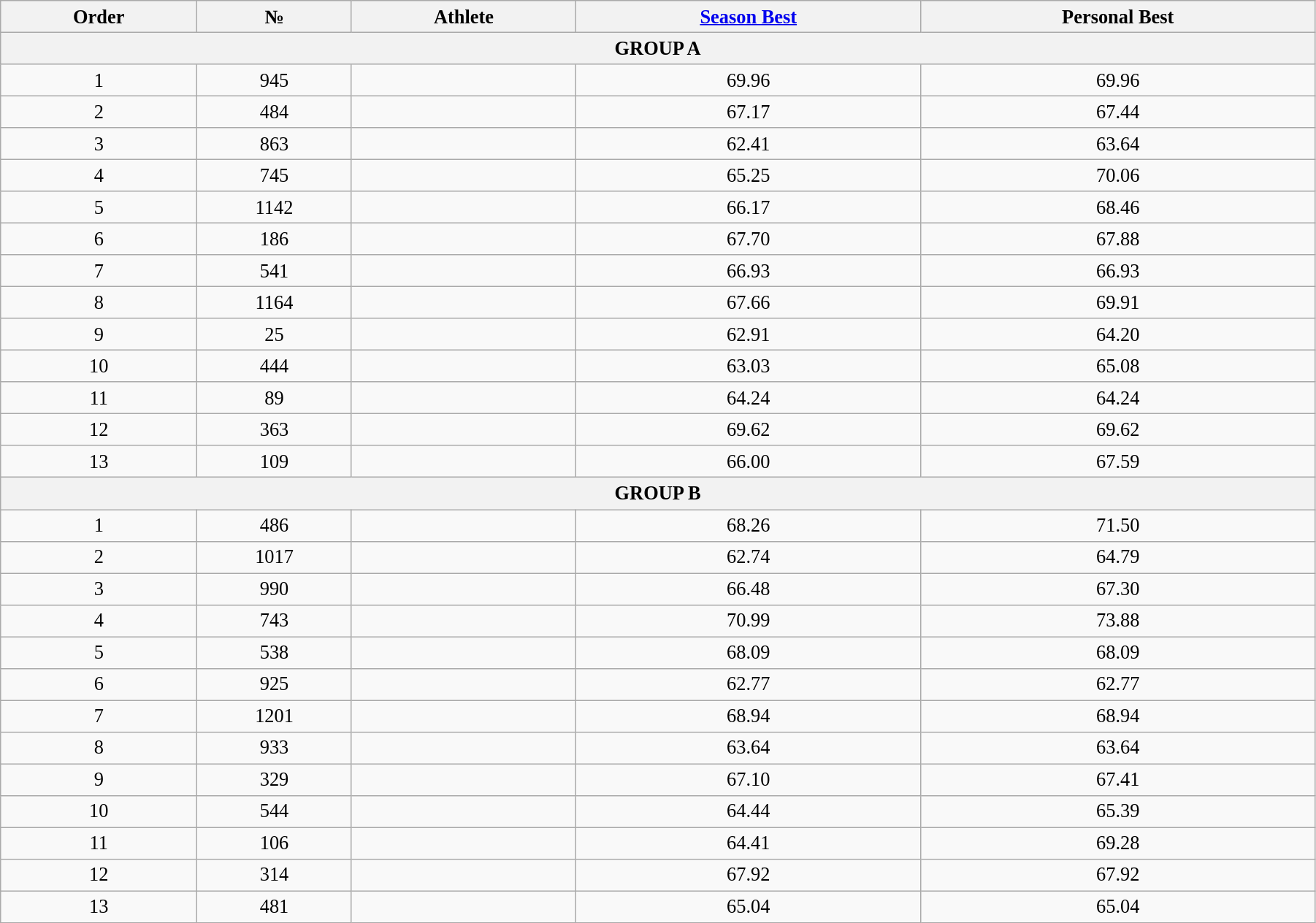<table class="wikitable" style=" text-align:center; font-size:110%;" width="95%">
<tr>
<th>Order</th>
<th>№</th>
<th>Athlete</th>
<th><a href='#'>Season Best</a></th>
<th>Personal Best</th>
</tr>
<tr>
<th colspan="5">GROUP A</th>
</tr>
<tr>
<td>1</td>
<td>945</td>
<td align=left></td>
<td>69.96</td>
<td>69.96</td>
</tr>
<tr>
<td>2</td>
<td>484</td>
<td align=left></td>
<td>67.17</td>
<td>67.44</td>
</tr>
<tr>
<td>3</td>
<td>863</td>
<td align=left></td>
<td>62.41</td>
<td>63.64</td>
</tr>
<tr>
<td>4</td>
<td>745</td>
<td align=left></td>
<td>65.25</td>
<td>70.06</td>
</tr>
<tr>
<td>5</td>
<td>1142</td>
<td align=left></td>
<td>66.17</td>
<td>68.46</td>
</tr>
<tr>
<td>6</td>
<td>186</td>
<td align=left></td>
<td>67.70</td>
<td>67.88</td>
</tr>
<tr>
<td>7</td>
<td>541</td>
<td align=left></td>
<td>66.93</td>
<td>66.93</td>
</tr>
<tr>
<td>8</td>
<td>1164</td>
<td align=left></td>
<td>67.66</td>
<td>69.91</td>
</tr>
<tr>
<td>9</td>
<td>25</td>
<td align=left></td>
<td>62.91</td>
<td>64.20</td>
</tr>
<tr>
<td>10</td>
<td>444</td>
<td align=left></td>
<td>63.03</td>
<td>65.08</td>
</tr>
<tr>
<td>11</td>
<td>89</td>
<td align=left></td>
<td>64.24</td>
<td>64.24</td>
</tr>
<tr>
<td>12</td>
<td>363</td>
<td align=left></td>
<td>69.62</td>
<td>69.62</td>
</tr>
<tr>
<td>13</td>
<td>109</td>
<td align=left></td>
<td>66.00</td>
<td>67.59</td>
</tr>
<tr>
<th colspan="5">GROUP B</th>
</tr>
<tr>
<td>1</td>
<td>486</td>
<td align=left></td>
<td>68.26</td>
<td>71.50</td>
</tr>
<tr>
<td>2</td>
<td>1017</td>
<td align=left></td>
<td>62.74</td>
<td>64.79</td>
</tr>
<tr>
<td>3</td>
<td>990</td>
<td align=left></td>
<td>66.48</td>
<td>67.30</td>
</tr>
<tr>
<td>4</td>
<td>743</td>
<td align=left></td>
<td>70.99</td>
<td>73.88</td>
</tr>
<tr>
<td>5</td>
<td>538</td>
<td align=left></td>
<td>68.09</td>
<td>68.09</td>
</tr>
<tr>
<td>6</td>
<td>925</td>
<td align=left></td>
<td>62.77</td>
<td>62.77</td>
</tr>
<tr>
<td>7</td>
<td>1201</td>
<td align=left></td>
<td>68.94</td>
<td>68.94</td>
</tr>
<tr>
<td>8</td>
<td>933</td>
<td align=left></td>
<td>63.64</td>
<td>63.64</td>
</tr>
<tr>
<td>9</td>
<td>329</td>
<td align=left></td>
<td>67.10</td>
<td>67.41</td>
</tr>
<tr>
<td>10</td>
<td>544</td>
<td align=left></td>
<td>64.44</td>
<td>65.39</td>
</tr>
<tr>
<td>11</td>
<td>106</td>
<td align=left></td>
<td>64.41</td>
<td>69.28</td>
</tr>
<tr>
<td>12</td>
<td>314</td>
<td align=left></td>
<td>67.92</td>
<td>67.92</td>
</tr>
<tr>
<td>13</td>
<td>481</td>
<td align=left></td>
<td>65.04</td>
<td>65.04</td>
</tr>
</table>
